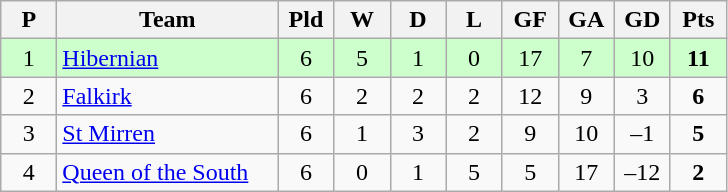<table class="wikitable" style="text-align: center;">
<tr>
<th width=30>P</th>
<th width=140>Team</th>
<th width=30>Pld</th>
<th width=30>W</th>
<th width=30>D</th>
<th width=30>L</th>
<th width=30>GF</th>
<th width=30>GA</th>
<th width=30>GD</th>
<th width=30>Pts</th>
</tr>
<tr style="background:#ccffcc;">
<td>1</td>
<td align=left><a href='#'>Hibernian</a></td>
<td>6</td>
<td>5</td>
<td>1</td>
<td>0</td>
<td>17</td>
<td>7</td>
<td>10</td>
<td><strong>11</strong></td>
</tr>
<tr>
<td>2</td>
<td align=left><a href='#'>Falkirk</a></td>
<td>6</td>
<td>2</td>
<td>2</td>
<td>2</td>
<td>12</td>
<td>9</td>
<td>3</td>
<td><strong>6</strong></td>
</tr>
<tr>
<td>3</td>
<td align=left><a href='#'>St Mirren</a></td>
<td>6</td>
<td>1</td>
<td>3</td>
<td>2</td>
<td>9</td>
<td>10</td>
<td>–1</td>
<td><strong>5</strong></td>
</tr>
<tr>
<td>4</td>
<td align=left><a href='#'>Queen of the South</a></td>
<td>6</td>
<td>0</td>
<td>1</td>
<td>5</td>
<td>5</td>
<td>17</td>
<td>–12</td>
<td><strong>2</strong></td>
</tr>
</table>
